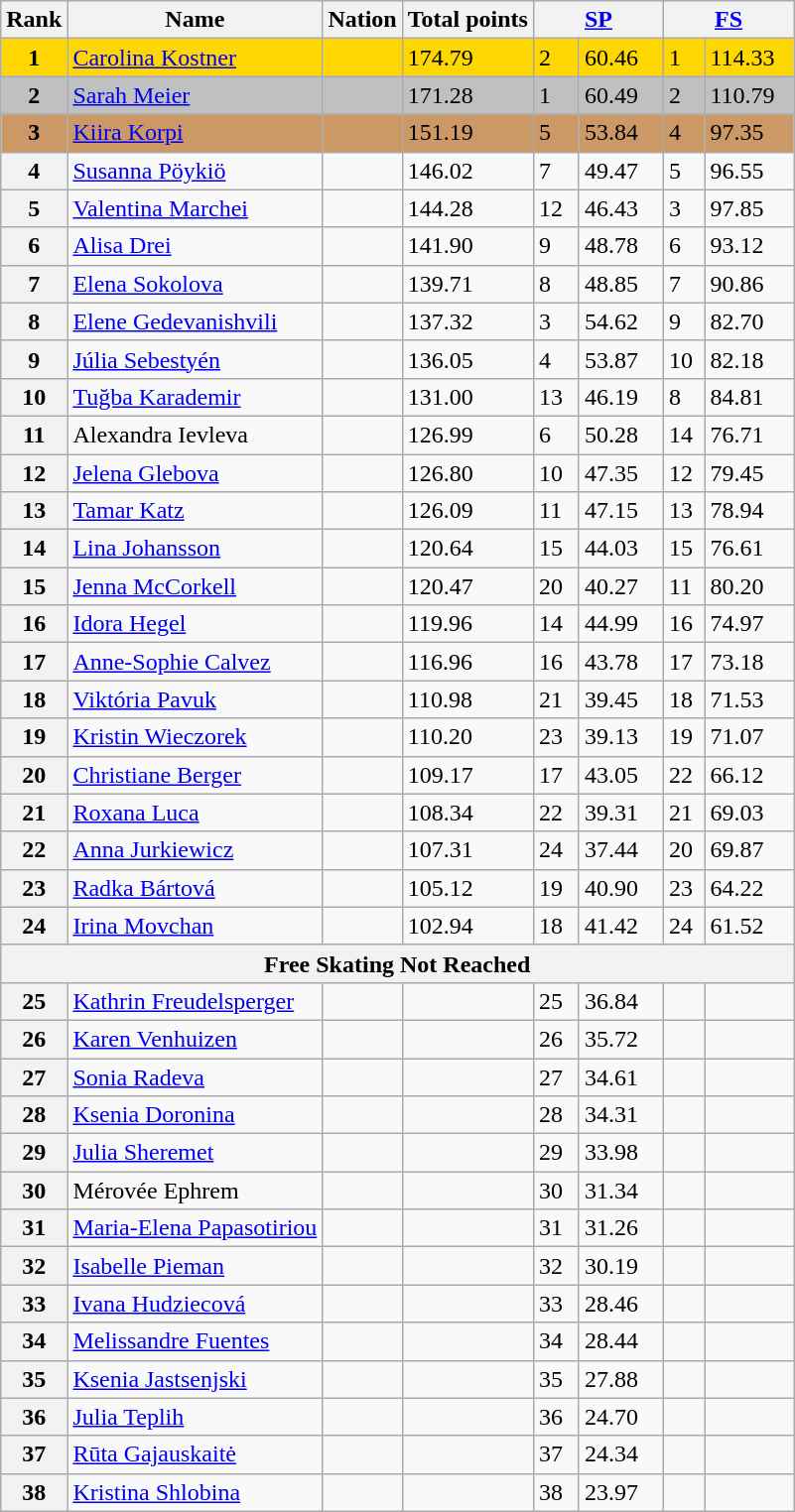<table class="wikitable">
<tr>
<th>Rank</th>
<th>Name</th>
<th>Nation</th>
<th>Total points</th>
<th colspan="2" style="width:80px;"><a href='#'>SP</a></th>
<th colspan="2" style="width:80px;"><a href='#'>FS</a></th>
</tr>
<tr style="background:gold;">
<td style="text-align:center;"><strong>1</strong></td>
<td><a href='#'>Carolina Kostner</a></td>
<td></td>
<td>174.79</td>
<td>2</td>
<td>60.46</td>
<td>1</td>
<td>114.33</td>
</tr>
<tr style="background:silver;">
<td style="text-align:center;"><strong>2</strong></td>
<td><a href='#'>Sarah Meier</a></td>
<td></td>
<td>171.28</td>
<td>1</td>
<td>60.49</td>
<td>2</td>
<td>110.79</td>
</tr>
<tr style="background:#c96;">
<td style="text-align:center;"><strong>3</strong></td>
<td><a href='#'>Kiira Korpi</a></td>
<td></td>
<td>151.19</td>
<td>5</td>
<td>53.84</td>
<td>4</td>
<td>97.35</td>
</tr>
<tr>
<th>4</th>
<td><a href='#'>Susanna Pöykiö</a></td>
<td></td>
<td>146.02</td>
<td>7</td>
<td>49.47</td>
<td>5</td>
<td>96.55</td>
</tr>
<tr>
<th>5</th>
<td><a href='#'>Valentina Marchei</a></td>
<td></td>
<td>144.28</td>
<td>12</td>
<td>46.43</td>
<td>3</td>
<td>97.85</td>
</tr>
<tr>
<th>6</th>
<td><a href='#'>Alisa Drei</a></td>
<td></td>
<td>141.90</td>
<td>9</td>
<td>48.78</td>
<td>6</td>
<td>93.12</td>
</tr>
<tr>
<th>7</th>
<td><a href='#'>Elena Sokolova</a></td>
<td></td>
<td>139.71</td>
<td>8</td>
<td>48.85</td>
<td>7</td>
<td>90.86</td>
</tr>
<tr>
<th>8</th>
<td><a href='#'>Elene Gedevanishvili</a></td>
<td></td>
<td>137.32</td>
<td>3</td>
<td>54.62</td>
<td>9</td>
<td>82.70</td>
</tr>
<tr>
<th>9</th>
<td><a href='#'>Júlia Sebestyén</a></td>
<td></td>
<td>136.05</td>
<td>4</td>
<td>53.87</td>
<td>10</td>
<td>82.18</td>
</tr>
<tr>
<th>10</th>
<td><a href='#'>Tuğba Karademir</a></td>
<td></td>
<td>131.00</td>
<td>13</td>
<td>46.19</td>
<td>8</td>
<td>84.81</td>
</tr>
<tr>
<th>11</th>
<td>Alexandra Ievleva</td>
<td></td>
<td>126.99</td>
<td>6</td>
<td>50.28</td>
<td>14</td>
<td>76.71</td>
</tr>
<tr>
<th>12</th>
<td><a href='#'>Jelena Glebova</a></td>
<td></td>
<td>126.80</td>
<td>10</td>
<td>47.35</td>
<td>12</td>
<td>79.45</td>
</tr>
<tr>
<th>13</th>
<td><a href='#'>Tamar Katz</a></td>
<td></td>
<td>126.09</td>
<td>11</td>
<td>47.15</td>
<td>13</td>
<td>78.94</td>
</tr>
<tr>
<th>14</th>
<td><a href='#'>Lina Johansson</a></td>
<td></td>
<td>120.64</td>
<td>15</td>
<td>44.03</td>
<td>15</td>
<td>76.61</td>
</tr>
<tr>
<th>15</th>
<td><a href='#'>Jenna McCorkell</a></td>
<td></td>
<td>120.47</td>
<td>20</td>
<td>40.27</td>
<td>11</td>
<td>80.20</td>
</tr>
<tr>
<th>16</th>
<td><a href='#'>Idora Hegel</a></td>
<td></td>
<td>119.96</td>
<td>14</td>
<td>44.99</td>
<td>16</td>
<td>74.97</td>
</tr>
<tr>
<th>17</th>
<td><a href='#'>Anne-Sophie Calvez</a></td>
<td></td>
<td>116.96</td>
<td>16</td>
<td>43.78</td>
<td>17</td>
<td>73.18</td>
</tr>
<tr>
<th>18</th>
<td><a href='#'>Viktória Pavuk</a></td>
<td></td>
<td>110.98</td>
<td>21</td>
<td>39.45</td>
<td>18</td>
<td>71.53</td>
</tr>
<tr>
<th>19</th>
<td><a href='#'>Kristin Wieczorek</a></td>
<td></td>
<td>110.20</td>
<td>23</td>
<td>39.13</td>
<td>19</td>
<td>71.07</td>
</tr>
<tr>
<th>20</th>
<td><a href='#'>Christiane Berger</a></td>
<td></td>
<td>109.17</td>
<td>17</td>
<td>43.05</td>
<td>22</td>
<td>66.12</td>
</tr>
<tr>
<th>21</th>
<td><a href='#'>Roxana Luca</a></td>
<td></td>
<td>108.34</td>
<td>22</td>
<td>39.31</td>
<td>21</td>
<td>69.03</td>
</tr>
<tr>
<th>22</th>
<td><a href='#'>Anna Jurkiewicz</a></td>
<td></td>
<td>107.31</td>
<td>24</td>
<td>37.44</td>
<td>20</td>
<td>69.87</td>
</tr>
<tr>
<th>23</th>
<td><a href='#'>Radka Bártová</a></td>
<td></td>
<td>105.12</td>
<td>19</td>
<td>40.90</td>
<td>23</td>
<td>64.22</td>
</tr>
<tr>
<th>24</th>
<td><a href='#'>Irina Movchan</a></td>
<td></td>
<td>102.94</td>
<td>18</td>
<td>41.42</td>
<td>24</td>
<td>61.52</td>
</tr>
<tr>
<th colspan=8>Free Skating Not Reached</th>
</tr>
<tr>
<th>25</th>
<td><a href='#'>Kathrin Freudelsperger</a></td>
<td></td>
<td></td>
<td>25</td>
<td>36.84</td>
<td></td>
<td></td>
</tr>
<tr>
<th>26</th>
<td><a href='#'>Karen Venhuizen</a></td>
<td></td>
<td></td>
<td>26</td>
<td>35.72</td>
<td></td>
<td></td>
</tr>
<tr>
<th>27</th>
<td><a href='#'>Sonia Radeva</a></td>
<td></td>
<td></td>
<td>27</td>
<td>34.61</td>
<td></td>
<td></td>
</tr>
<tr>
<th>28</th>
<td><a href='#'>Ksenia Doronina</a></td>
<td></td>
<td></td>
<td>28</td>
<td>34.31</td>
<td></td>
<td></td>
</tr>
<tr>
<th>29</th>
<td><a href='#'>Julia Sheremet</a></td>
<td></td>
<td></td>
<td>29</td>
<td>33.98</td>
<td></td>
<td></td>
</tr>
<tr>
<th>30</th>
<td>Mérovée Ephrem</td>
<td></td>
<td></td>
<td>30</td>
<td>31.34</td>
<td></td>
<td></td>
</tr>
<tr>
<th>31</th>
<td><a href='#'>Maria-Elena Papasotiriou</a></td>
<td></td>
<td></td>
<td>31</td>
<td>31.26</td>
<td></td>
<td></td>
</tr>
<tr>
<th>32</th>
<td><a href='#'>Isabelle Pieman</a></td>
<td></td>
<td></td>
<td>32</td>
<td>30.19</td>
<td></td>
<td></td>
</tr>
<tr>
<th>33</th>
<td><a href='#'>Ivana Hudziecová</a></td>
<td></td>
<td></td>
<td>33</td>
<td>28.46</td>
<td></td>
<td></td>
</tr>
<tr>
<th>34</th>
<td><a href='#'>Melissandre Fuentes</a></td>
<td></td>
<td></td>
<td>34</td>
<td>28.44</td>
<td></td>
<td></td>
</tr>
<tr>
<th>35</th>
<td><a href='#'>Ksenia Jastsenjski</a></td>
<td></td>
<td></td>
<td>35</td>
<td>27.88</td>
<td></td>
<td></td>
</tr>
<tr>
<th>36</th>
<td><a href='#'>Julia Teplih</a></td>
<td></td>
<td></td>
<td>36</td>
<td>24.70</td>
<td></td>
<td></td>
</tr>
<tr>
<th>37</th>
<td><a href='#'>Rūta Gajauskaitė</a></td>
<td></td>
<td></td>
<td>37</td>
<td>24.34</td>
<td></td>
<td></td>
</tr>
<tr>
<th>38</th>
<td><a href='#'>Kristina Shlobina</a></td>
<td></td>
<td></td>
<td>38</td>
<td>23.97</td>
<td></td>
<td></td>
</tr>
</table>
